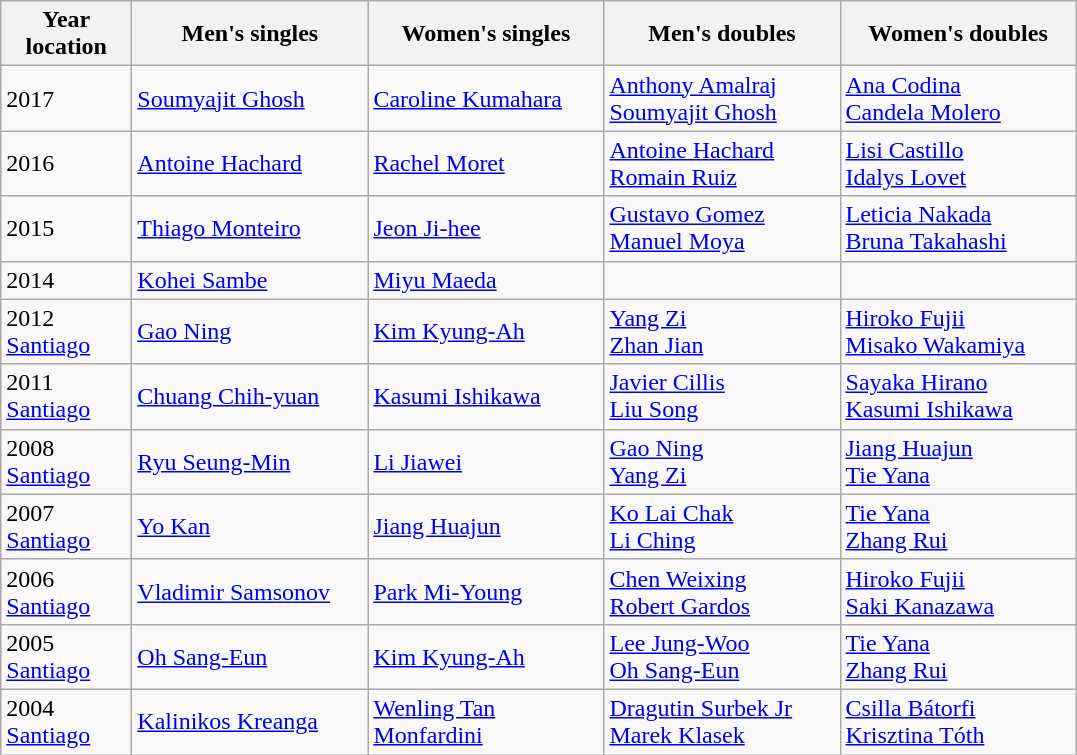<table class="wikitable">
<tr>
<th width="80">Year <br> location</th>
<th style="width:150px;">Men's singles</th>
<th style="width:150px;">Women's singles</th>
<th style="width:150px;">Men's doubles</th>
<th style="width:150px;">Women's doubles</th>
</tr>
<tr>
<td>2017<br></td>
<td> <a href='#'>Soumyajit Ghosh</a></td>
<td> <a href='#'>Caroline Kumahara</a></td>
<td> <a href='#'>Anthony Amalraj</a><br> <a href='#'>Soumyajit Ghosh</a></td>
<td> <a href='#'>Ana Codina</a><br> <a href='#'>Candela Molero</a></td>
</tr>
<tr>
<td>2016<br></td>
<td> <a href='#'>Antoine Hachard</a></td>
<td> <a href='#'>Rachel Moret</a></td>
<td> <a href='#'>Antoine Hachard</a><br> <a href='#'>Romain Ruiz</a></td>
<td> <a href='#'>Lisi Castillo</a><br> <a href='#'>Idalys Lovet</a></td>
</tr>
<tr>
<td>2015<br></td>
<td> <a href='#'>Thiago Monteiro</a></td>
<td> <a href='#'>Jeon Ji-hee</a></td>
<td> <a href='#'>Gustavo Gomez</a><br> <a href='#'>Manuel Moya</a></td>
<td> <a href='#'>Leticia Nakada</a><br> <a href='#'>Bruna Takahashi</a></td>
</tr>
<tr>
<td>2014<br></td>
<td> <a href='#'>Kohei Sambe</a></td>
<td> <a href='#'>Miyu Maeda</a></td>
<td></td>
<td></td>
</tr>
<tr>
<td>2012<br> <a href='#'>Santiago</a></td>
<td> <a href='#'>Gao Ning</a></td>
<td> <a href='#'>Kim Kyung-Ah</a></td>
<td> <a href='#'>Yang Zi</a><br>  <a href='#'>Zhan Jian</a></td>
<td> <a href='#'>Hiroko Fujii</a><br>  <a href='#'>Misako Wakamiya</a></td>
</tr>
<tr>
<td>2011<br> <a href='#'>Santiago</a></td>
<td> <a href='#'>Chuang Chih-yuan</a></td>
<td> <a href='#'>Kasumi Ishikawa</a></td>
<td> <a href='#'>Javier Cillis</a><br>  <a href='#'>Liu Song</a></td>
<td> <a href='#'>Sayaka Hirano</a><br>  <a href='#'>Kasumi Ishikawa</a></td>
</tr>
<tr>
<td>2008<br> <a href='#'>Santiago</a></td>
<td> <a href='#'>Ryu Seung-Min</a></td>
<td> <a href='#'>Li Jiawei</a></td>
<td> <a href='#'>Gao Ning</a><br>  <a href='#'>Yang Zi</a></td>
<td> <a href='#'>Jiang Huajun</a><br>  <a href='#'>Tie Yana</a></td>
</tr>
<tr>
<td>2007<br> <a href='#'>Santiago</a></td>
<td> <a href='#'>Yo Kan</a></td>
<td> <a href='#'>Jiang Huajun</a></td>
<td> <a href='#'>Ko Lai Chak</a><br>  <a href='#'>Li Ching</a></td>
<td> <a href='#'>Tie Yana</a><br>  <a href='#'>Zhang Rui</a></td>
</tr>
<tr>
<td>2006<br> <a href='#'>Santiago</a></td>
<td> <a href='#'>Vladimir Samsonov</a></td>
<td> <a href='#'>Park Mi-Young</a></td>
<td> <a href='#'>Chen Weixing</a><br>  <a href='#'>Robert Gardos</a></td>
<td> <a href='#'>Hiroko Fujii</a><br>  <a href='#'>Saki Kanazawa</a></td>
</tr>
<tr>
<td>2005<br> <a href='#'>Santiago</a></td>
<td> <a href='#'>Oh Sang-Eun</a></td>
<td> <a href='#'>Kim Kyung-Ah</a></td>
<td> <a href='#'>Lee Jung-Woo</a><br>  <a href='#'>Oh Sang-Eun</a></td>
<td> <a href='#'>Tie Yana</a><br>  <a href='#'>Zhang Rui</a></td>
</tr>
<tr>
<td>2004<br> <a href='#'>Santiago</a></td>
<td> <a href='#'>Kalinikos Kreanga</a></td>
<td> <a href='#'>Wenling Tan Monfardini</a></td>
<td> <a href='#'>Dragutin Surbek Jr</a><br>  <a href='#'>Marek Klasek</a></td>
<td> <a href='#'>Csilla Bátorfi</a><br>  <a href='#'>Krisztina Tóth</a></td>
</tr>
</table>
